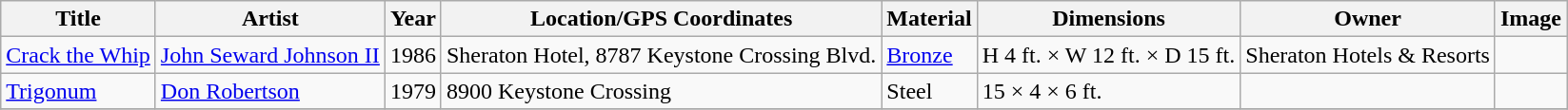<table class="wikitable sortable">
<tr>
<th>Title</th>
<th>Artist</th>
<th>Year</th>
<th>Location/GPS Coordinates</th>
<th>Material</th>
<th>Dimensions</th>
<th>Owner</th>
<th>Image</th>
</tr>
<tr>
<td><a href='#'>Crack the Whip</a></td>
<td><a href='#'>John Seward Johnson II</a></td>
<td>1986</td>
<td>Sheraton Hotel, 8787 Keystone Crossing Blvd.</td>
<td><a href='#'>Bronze</a></td>
<td>H 4 ft. × W 12 ft. × D 15 ft.</td>
<td>Sheraton Hotels & Resorts</td>
<td></td>
</tr>
<tr>
<td><a href='#'>Trigonum</a></td>
<td><a href='#'>Don Robertson</a></td>
<td>1979</td>
<td>8900 Keystone Crossing </td>
<td>Steel</td>
<td>15 × 4 × 6 ft.</td>
<td></td>
<td></td>
</tr>
<tr>
</tr>
</table>
